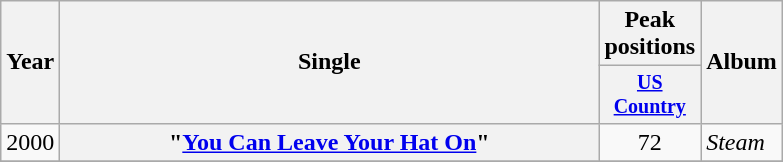<table class="wikitable plainrowheaders" style="text-align:center;">
<tr>
<th rowspan="2">Year</th>
<th rowspan="2" style="width:22em;">Single</th>
<th colspan="1">Peak positions</th>
<th rowspan="2">Album</th>
</tr>
<tr style="font-size:smaller;">
<th width="45"><a href='#'>US Country</a><br></th>
</tr>
<tr>
<td>2000</td>
<th scope="row">"<a href='#'>You Can Leave Your Hat On</a>"</th>
<td>72</td>
<td align="left"><em>Steam</em></td>
</tr>
<tr>
</tr>
</table>
